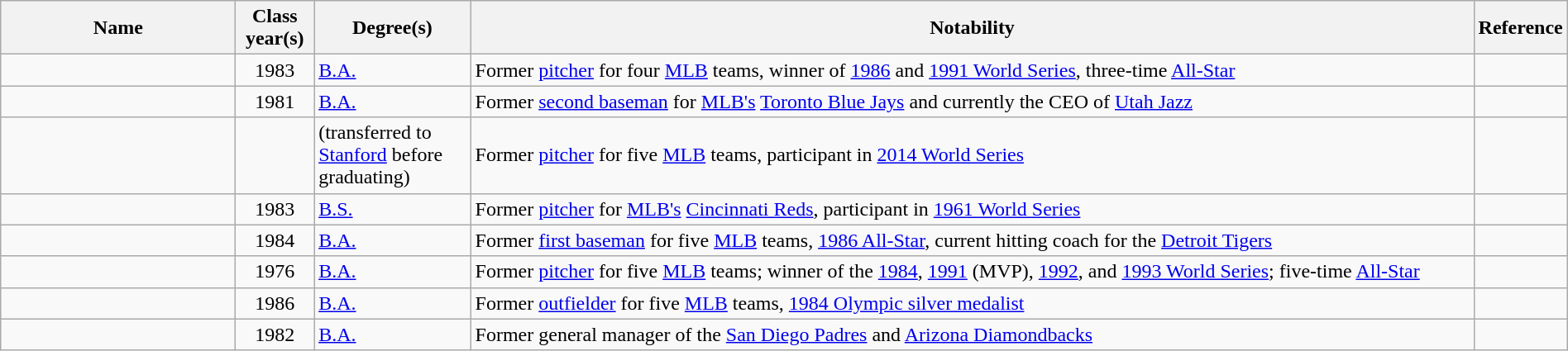<table class="wikitable sortable" style="width:100%">
<tr>
<th style="width:15%;">Name</th>
<th style="width:5%;">Class year(s)</th>
<th style="width:10%;">Degree(s)</th>
<th style="width:*;" class="unsortable">Notability</th>
<th style="width:5%;" class="unsortable">Reference</th>
</tr>
<tr>
<td></td>
<td style="text-align:center;">1983</td>
<td><a href='#'>B.A.</a></td>
<td>Former <a href='#'>pitcher</a> for four <a href='#'>MLB</a> teams, winner of <a href='#'>1986</a> and <a href='#'>1991 World Series</a>, three-time <a href='#'>All-Star</a></td>
<td style="text-align:center;"></td>
</tr>
<tr>
<td></td>
<td style="text-align:center;">1981</td>
<td><a href='#'>B.A.</a></td>
<td>Former <a href='#'>second baseman</a> for <a href='#'>MLB's</a> <a href='#'>Toronto Blue Jays</a> and currently the CEO of <a href='#'>Utah Jazz</a></td>
<td style="text-align:center;"></td>
</tr>
<tr>
<td></td>
<td style="text-align:center;"></td>
<td>(transferred to <a href='#'>Stanford</a> before graduating)</td>
<td>Former <a href='#'>pitcher</a> for five <a href='#'>MLB</a> teams, participant in <a href='#'>2014 World Series</a></td>
<td style="text-align:center;"></td>
</tr>
<tr>
<td></td>
<td style="text-align:center;">1983</td>
<td><a href='#'>B.S.</a></td>
<td>Former <a href='#'>pitcher</a> for <a href='#'>MLB's</a> <a href='#'>Cincinnati Reds</a>, participant in <a href='#'>1961 World Series</a></td>
<td style="text-align:center;"></td>
</tr>
<tr>
<td></td>
<td style="text-align:center;">1984</td>
<td><a href='#'>B.A.</a></td>
<td>Former <a href='#'>first baseman</a> for five <a href='#'>MLB</a> teams, <a href='#'>1986 All-Star</a>, current hitting coach for the <a href='#'>Detroit Tigers</a></td>
<td style="text-align:center;"></td>
</tr>
<tr>
<td></td>
<td style="text-align:center;">1976</td>
<td><a href='#'>B.A.</a></td>
<td>Former <a href='#'>pitcher</a> for five <a href='#'>MLB</a> teams; winner of the <a href='#'>1984</a>, <a href='#'>1991</a> (MVP), <a href='#'>1992</a>, and <a href='#'>1993 World Series</a>; five-time <a href='#'>All-Star</a></td>
<td style="text-align:center;"></td>
</tr>
<tr>
<td></td>
<td style="text-align:center;">1986</td>
<td><a href='#'>B.A.</a></td>
<td>Former <a href='#'>outfielder</a> for five <a href='#'>MLB</a> teams, <a href='#'>1984 Olympic silver medalist</a></td>
<td style="text-align:center;"></td>
</tr>
<tr>
<td></td>
<td style="text-align:center;">1982</td>
<td><a href='#'>B.A.</a></td>
<td>Former general manager of the <a href='#'>San Diego Padres</a> and <a href='#'>Arizona Diamondbacks</a></td>
<td style="text-align:center;"></td>
</tr>
</table>
